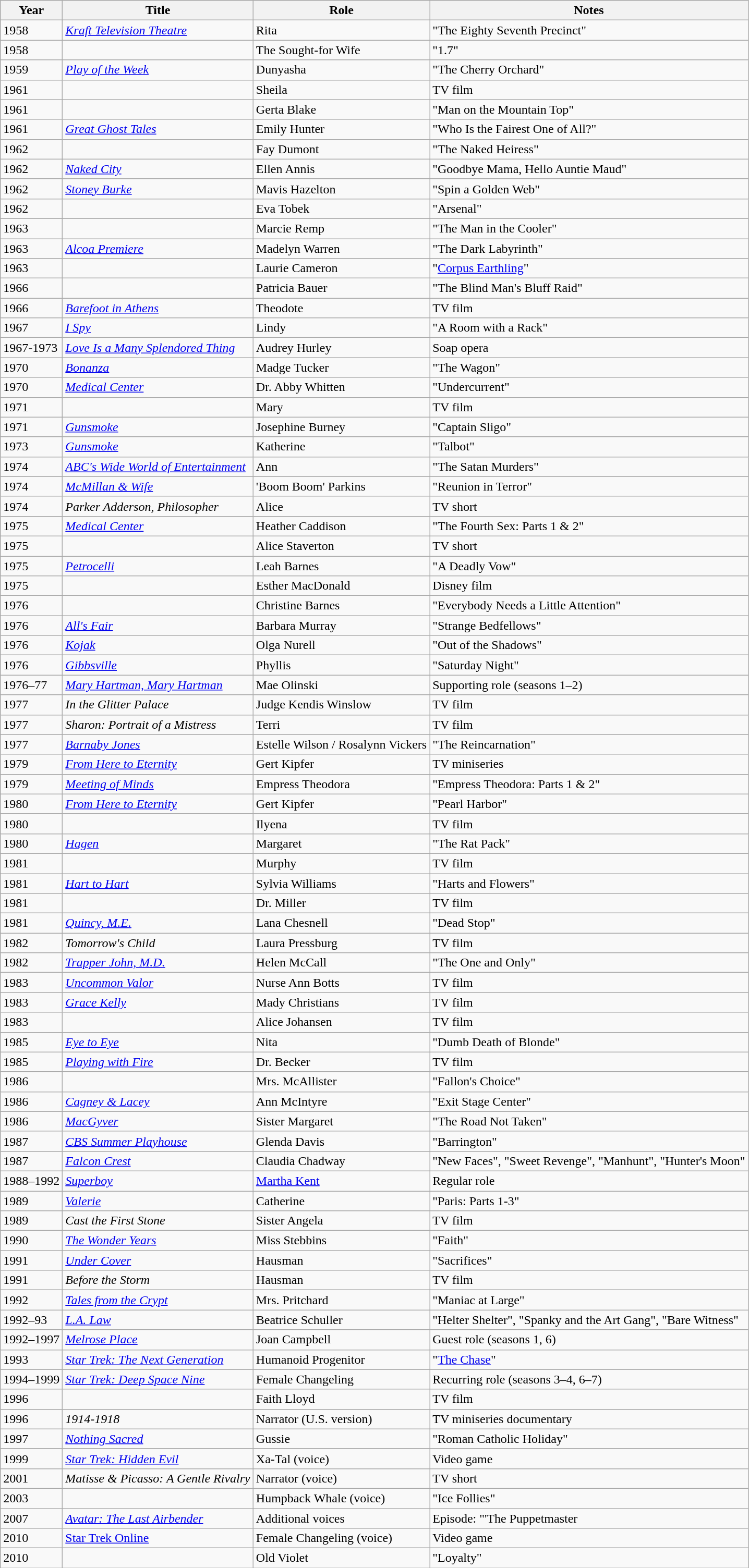<table class="wikitable sortable">
<tr>
<th>Year</th>
<th>Title</th>
<th>Role</th>
<th class="unsortable">Notes</th>
</tr>
<tr>
<td>1958</td>
<td><em><a href='#'>Kraft Television Theatre</a></em></td>
<td>Rita</td>
<td>"The Eighty Seventh Precinct"</td>
</tr>
<tr>
<td>1958</td>
<td><em></em></td>
<td>The Sought-for Wife</td>
<td>"1.7"</td>
</tr>
<tr>
<td>1959</td>
<td><em><a href='#'>Play of the Week</a></em></td>
<td>Dunyasha</td>
<td>"The Cherry Orchard"</td>
</tr>
<tr>
<td>1961</td>
<td><em></em></td>
<td>Sheila</td>
<td>TV film</td>
</tr>
<tr>
<td>1961</td>
<td><em></em></td>
<td>Gerta Blake</td>
<td>"Man on the Mountain Top"</td>
</tr>
<tr>
<td>1961</td>
<td><em><a href='#'>Great Ghost Tales</a></em></td>
<td>Emily Hunter</td>
<td>"Who Is the Fairest One of All?"</td>
</tr>
<tr>
<td>1962</td>
<td><em></em></td>
<td>Fay Dumont</td>
<td>"The Naked Heiress"</td>
</tr>
<tr>
<td>1962</td>
<td><em><a href='#'>Naked City</a></em></td>
<td>Ellen Annis</td>
<td>"Goodbye Mama, Hello Auntie Maud"</td>
</tr>
<tr>
<td>1962</td>
<td><em><a href='#'>Stoney Burke</a></em></td>
<td>Mavis Hazelton</td>
<td>"Spin a Golden Web"</td>
</tr>
<tr>
<td>1962</td>
<td><em></em></td>
<td>Eva Tobek</td>
<td>"Arsenal"</td>
</tr>
<tr>
<td>1963</td>
<td><em></em></td>
<td>Marcie Remp</td>
<td>"The Man in the Cooler"</td>
</tr>
<tr>
<td>1963</td>
<td><em><a href='#'>Alcoa Premiere</a></em></td>
<td>Madelyn Warren</td>
<td>"The Dark Labyrinth"</td>
</tr>
<tr>
<td>1963</td>
<td><em></em></td>
<td>Laurie Cameron</td>
<td>"<a href='#'>Corpus Earthling</a>"</td>
</tr>
<tr>
<td>1966</td>
<td><em></em></td>
<td>Patricia Bauer</td>
<td>"The Blind Man's Bluff Raid"</td>
</tr>
<tr>
<td>1966</td>
<td><em><a href='#'>Barefoot in Athens</a></em></td>
<td>Theodote</td>
<td>TV film</td>
</tr>
<tr>
<td>1967</td>
<td><em><a href='#'>I Spy</a></em></td>
<td>Lindy</td>
<td>"A Room with a Rack"</td>
</tr>
<tr>
<td>1967-1973</td>
<td><em><a href='#'>Love Is a Many Splendored Thing</a></em></td>
<td>Audrey Hurley</td>
<td>Soap opera</td>
</tr>
<tr>
<td>1970</td>
<td><em><a href='#'>Bonanza</a></em></td>
<td>Madge Tucker</td>
<td>"The Wagon"</td>
</tr>
<tr>
<td>1970</td>
<td><em><a href='#'>Medical Center</a></em></td>
<td>Dr. Abby Whitten</td>
<td>"Undercurrent"</td>
</tr>
<tr>
<td>1971</td>
<td><em></em></td>
<td>Mary</td>
<td>TV film</td>
</tr>
<tr>
<td>1971</td>
<td><em><a href='#'>Gunsmoke</a></em></td>
<td>Josephine Burney</td>
<td>"Captain Sligo"</td>
</tr>
<tr>
<td>1973</td>
<td><em><a href='#'>Gunsmoke</a></em></td>
<td>Katherine</td>
<td>"Talbot"</td>
</tr>
<tr>
<td>1974</td>
<td><em><a href='#'>ABC's Wide World of Entertainment</a></em></td>
<td>Ann</td>
<td>"The Satan Murders"</td>
</tr>
<tr>
<td>1974</td>
<td><em><a href='#'>McMillan & Wife</a></em></td>
<td>'Boom Boom' Parkins</td>
<td>"Reunion in Terror"</td>
</tr>
<tr>
<td>1974</td>
<td><em>Parker Adderson, Philosopher</em></td>
<td>Alice</td>
<td>TV short</td>
</tr>
<tr>
<td>1975</td>
<td><em><a href='#'>Medical Center</a></em></td>
<td>Heather Caddison</td>
<td>"The Fourth Sex: Parts 1 & 2"</td>
</tr>
<tr>
<td>1975</td>
<td><em></em></td>
<td>Alice Staverton</td>
<td>TV short</td>
</tr>
<tr>
<td>1975</td>
<td><em><a href='#'>Petrocelli</a></em></td>
<td>Leah Barnes</td>
<td>"A Deadly Vow"</td>
</tr>
<tr>
<td>1975</td>
<td><em></em></td>
<td>Esther MacDonald</td>
<td>Disney film</td>
</tr>
<tr>
<td>1976</td>
<td><em></em></td>
<td>Christine Barnes</td>
<td>"Everybody Needs a Little Attention"</td>
</tr>
<tr>
<td>1976</td>
<td><em><a href='#'>All's Fair</a></em></td>
<td>Barbara Murray</td>
<td>"Strange Bedfellows"</td>
</tr>
<tr>
<td>1976</td>
<td><em><a href='#'>Kojak</a></em></td>
<td>Olga Nurell</td>
<td>"Out of the Shadows"</td>
</tr>
<tr>
<td>1976</td>
<td><em><a href='#'>Gibbsville</a></em></td>
<td>Phyllis</td>
<td>"Saturday Night"</td>
</tr>
<tr>
<td>1976–77</td>
<td><em><a href='#'>Mary Hartman, Mary Hartman</a></em></td>
<td>Mae Olinski</td>
<td>Supporting role (seasons 1–2)</td>
</tr>
<tr>
<td>1977</td>
<td><em>In the Glitter Palace</em></td>
<td>Judge Kendis Winslow</td>
<td>TV film</td>
</tr>
<tr>
<td>1977</td>
<td><em>Sharon: Portrait of a Mistress</em></td>
<td>Terri</td>
<td>TV film</td>
</tr>
<tr>
<td>1977</td>
<td><em><a href='#'>Barnaby Jones</a></em></td>
<td>Estelle Wilson / Rosalynn Vickers</td>
<td>"The Reincarnation"</td>
</tr>
<tr>
<td>1979</td>
<td><em><a href='#'>From Here to Eternity</a></em></td>
<td>Gert Kipfer</td>
<td>TV miniseries</td>
</tr>
<tr>
<td>1979</td>
<td><em><a href='#'>Meeting of Minds</a></em></td>
<td>Empress Theodora</td>
<td>"Empress Theodora: Parts 1 & 2"</td>
</tr>
<tr>
<td>1980</td>
<td><em><a href='#'>From Here to Eternity</a></em></td>
<td>Gert Kipfer</td>
<td>"Pearl Harbor"</td>
</tr>
<tr>
<td>1980</td>
<td><em></em></td>
<td>Ilyena</td>
<td>TV film</td>
</tr>
<tr>
<td>1980</td>
<td><em><a href='#'>Hagen</a></em></td>
<td>Margaret</td>
<td>"The Rat Pack"</td>
</tr>
<tr>
<td>1981</td>
<td><em></em></td>
<td>Murphy</td>
<td>TV film</td>
</tr>
<tr>
<td>1981</td>
<td><em><a href='#'>Hart to Hart</a></em></td>
<td>Sylvia Williams</td>
<td>"Harts and Flowers"</td>
</tr>
<tr>
<td>1981</td>
<td><em></em></td>
<td>Dr. Miller</td>
<td>TV film</td>
</tr>
<tr>
<td>1981</td>
<td><em><a href='#'>Quincy, M.E.</a></em></td>
<td>Lana Chesnell</td>
<td>"Dead Stop"</td>
</tr>
<tr>
<td>1982</td>
<td><em>Tomorrow's Child</em></td>
<td>Laura Pressburg</td>
<td>TV film</td>
</tr>
<tr>
<td>1982</td>
<td><em><a href='#'>Trapper John, M.D.</a></em></td>
<td>Helen McCall</td>
<td>"The One and Only"</td>
</tr>
<tr>
<td>1983</td>
<td><em><a href='#'>Uncommon Valor</a></em></td>
<td>Nurse Ann Botts</td>
<td>TV film</td>
</tr>
<tr>
<td>1983</td>
<td><em><a href='#'>Grace Kelly</a></em></td>
<td>Mady Christians</td>
<td>TV film</td>
</tr>
<tr>
<td>1983</td>
<td><em></em></td>
<td>Alice Johansen</td>
<td>TV film</td>
</tr>
<tr>
<td>1985</td>
<td><em><a href='#'>Eye to Eye</a></em></td>
<td>Nita</td>
<td>"Dumb Death of Blonde"</td>
</tr>
<tr>
<td>1985</td>
<td><em><a href='#'>Playing with Fire</a></em></td>
<td>Dr. Becker</td>
<td>TV film</td>
</tr>
<tr>
<td>1986</td>
<td><em></em></td>
<td>Mrs. McAllister</td>
<td>"Fallon's Choice"</td>
</tr>
<tr>
<td>1986</td>
<td><em><a href='#'>Cagney & Lacey</a></em></td>
<td>Ann McIntyre</td>
<td>"Exit Stage Center"</td>
</tr>
<tr>
<td>1986</td>
<td><em><a href='#'>MacGyver</a></em></td>
<td>Sister Margaret</td>
<td>"The Road Not Taken"</td>
</tr>
<tr>
<td>1987</td>
<td><em><a href='#'>CBS Summer Playhouse</a></em></td>
<td>Glenda Davis</td>
<td>"Barrington"</td>
</tr>
<tr>
<td>1987</td>
<td><em><a href='#'>Falcon Crest</a></em></td>
<td>Claudia Chadway</td>
<td>"New Faces", "Sweet Revenge", "Manhunt", "Hunter's Moon"</td>
</tr>
<tr>
<td>1988–1992</td>
<td><em><a href='#'>Superboy</a></em></td>
<td><a href='#'>Martha Kent</a></td>
<td>Regular role</td>
</tr>
<tr>
<td>1989</td>
<td><em><a href='#'>Valerie</a></em></td>
<td>Catherine</td>
<td>"Paris: Parts 1-3"</td>
</tr>
<tr>
<td>1989</td>
<td><em>Cast the First Stone</em></td>
<td>Sister Angela</td>
<td>TV film</td>
</tr>
<tr>
<td>1990</td>
<td><em><a href='#'>The Wonder Years</a></em></td>
<td>Miss Stebbins</td>
<td>"Faith"</td>
</tr>
<tr>
<td>1991</td>
<td><em><a href='#'>Under Cover</a></em></td>
<td>Hausman</td>
<td>"Sacrifices"</td>
</tr>
<tr>
<td>1991</td>
<td><em>Before the Storm</em></td>
<td>Hausman</td>
<td>TV film</td>
</tr>
<tr>
<td>1992</td>
<td><em><a href='#'>Tales from the Crypt</a></em></td>
<td>Mrs. Pritchard</td>
<td>"Maniac at Large"</td>
</tr>
<tr>
<td>1992–93</td>
<td><em><a href='#'>L.A. Law</a></em></td>
<td>Beatrice Schuller</td>
<td>"Helter Shelter", "Spanky and the Art Gang", "Bare Witness"</td>
</tr>
<tr>
<td>1992–1997</td>
<td><em><a href='#'>Melrose Place</a></em></td>
<td>Joan Campbell</td>
<td>Guest role (seasons 1, 6)</td>
</tr>
<tr>
<td>1993</td>
<td><em><a href='#'>Star Trek: The Next Generation</a></em></td>
<td>Humanoid Progenitor</td>
<td>"<a href='#'>The Chase</a>"</td>
</tr>
<tr>
<td>1994–1999</td>
<td><em><a href='#'>Star Trek: Deep Space Nine</a></em></td>
<td>Female Changeling</td>
<td>Recurring role (seasons 3–4, 6–7)</td>
</tr>
<tr>
<td>1996</td>
<td><em></em></td>
<td>Faith Lloyd</td>
<td>TV film</td>
</tr>
<tr>
<td>1996</td>
<td><em>1914-1918</em></td>
<td>Narrator (U.S. version)</td>
<td>TV miniseries documentary</td>
</tr>
<tr>
<td>1997</td>
<td><em><a href='#'>Nothing Sacred</a></em></td>
<td>Gussie</td>
<td>"Roman Catholic Holiday"</td>
</tr>
<tr>
<td>1999</td>
<td><em><a href='#'>Star Trek: Hidden Evil</a></em></td>
<td>Xa-Tal (voice)</td>
<td>Video game</td>
</tr>
<tr>
<td>2001</td>
<td><em>Matisse & Picasso: A Gentle Rivalry</em></td>
<td>Narrator (voice)</td>
<td>TV short</td>
</tr>
<tr>
<td>2003</td>
<td><em></em></td>
<td>Humpback Whale (voice)</td>
<td>"Ice Follies"</td>
</tr>
<tr>
<td>2007</td>
<td><em><a href='#'>Avatar: The Last Airbender</a></em></td>
<td>Additional voices</td>
<td>Episode: "'The Puppetmaster<em></td>
</tr>
<tr>
<td>2010</td>
<td></em><a href='#'>Star Trek Online</a><em></td>
<td>Female Changeling (voice)</td>
<td>Video game</td>
</tr>
<tr>
<td>2010</td>
<td></em><em></td>
<td>Old Violet</td>
<td>"Loyalty"</td>
</tr>
</table>
